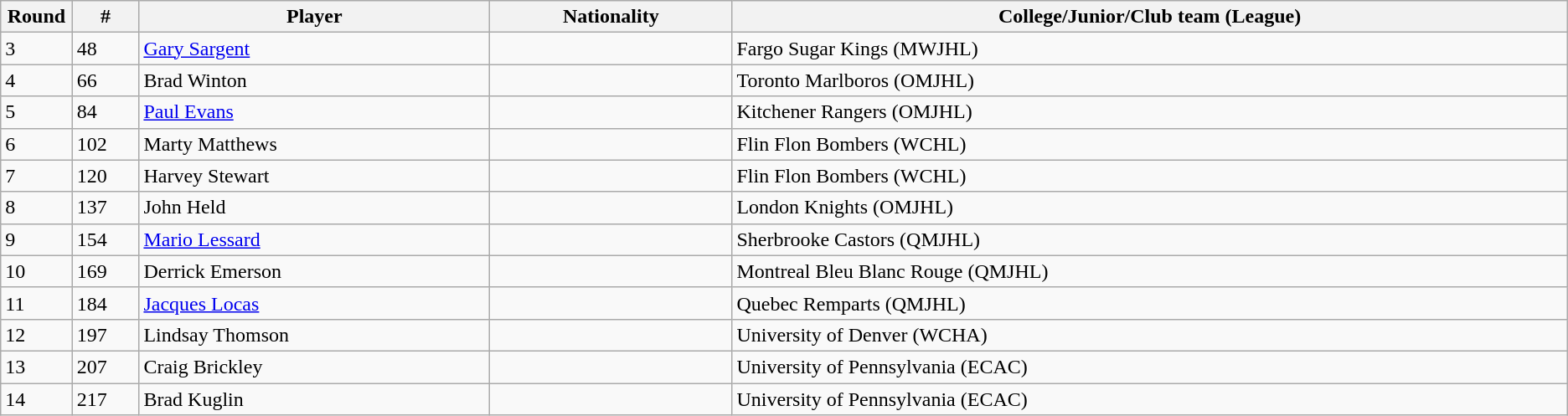<table class="wikitable">
<tr align="center">
<th bgcolor="#DDDDFF" width="4.0%">Round</th>
<th bgcolor="#DDDDFF" width="4.0%">#</th>
<th bgcolor="#DDDDFF" width="21.0%">Player</th>
<th bgcolor="#DDDDFF" width="14.5%">Nationality</th>
<th bgcolor="#DDDDFF" width="50.0%">College/Junior/Club team (League)</th>
</tr>
<tr>
<td>3</td>
<td>48</td>
<td><a href='#'>Gary Sargent</a></td>
<td></td>
<td>Fargo Sugar Kings (MWJHL)</td>
</tr>
<tr>
<td>4</td>
<td>66</td>
<td>Brad Winton</td>
<td></td>
<td>Toronto Marlboros (OMJHL)</td>
</tr>
<tr>
<td>5</td>
<td>84</td>
<td><a href='#'>Paul Evans</a></td>
<td></td>
<td>Kitchener Rangers (OMJHL)</td>
</tr>
<tr>
<td>6</td>
<td>102</td>
<td>Marty Matthews</td>
<td></td>
<td>Flin Flon Bombers (WCHL)</td>
</tr>
<tr>
<td>7</td>
<td>120</td>
<td>Harvey Stewart</td>
<td></td>
<td>Flin Flon Bombers (WCHL)</td>
</tr>
<tr>
<td>8</td>
<td>137</td>
<td>John Held</td>
<td></td>
<td>London Knights (OMJHL)</td>
</tr>
<tr>
<td>9</td>
<td>154</td>
<td><a href='#'>Mario Lessard</a></td>
<td></td>
<td>Sherbrooke Castors (QMJHL)</td>
</tr>
<tr>
<td>10</td>
<td>169</td>
<td>Derrick Emerson</td>
<td></td>
<td>Montreal Bleu Blanc Rouge (QMJHL)</td>
</tr>
<tr>
<td>11</td>
<td>184</td>
<td><a href='#'>Jacques Locas</a></td>
<td></td>
<td>Quebec Remparts (QMJHL)</td>
</tr>
<tr>
<td>12</td>
<td>197</td>
<td>Lindsay Thomson</td>
<td></td>
<td>University of Denver (WCHA)</td>
</tr>
<tr>
<td>13</td>
<td>207</td>
<td>Craig Brickley</td>
<td></td>
<td>University of Pennsylvania (ECAC)</td>
</tr>
<tr>
<td>14</td>
<td>217</td>
<td>Brad Kuglin</td>
<td></td>
<td>University of Pennsylvania (ECAC)</td>
</tr>
</table>
